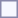<table style="border:1px solid #8888aa; background-color:#f7f8ff; padding:5px; font-size:95%; margin: 0px 12px 12px 0px;">
</table>
